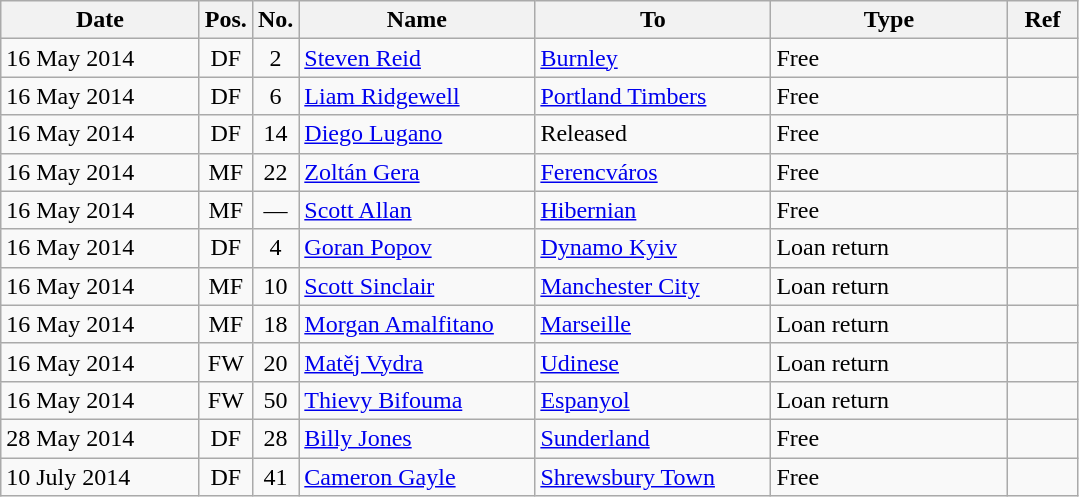<table class="wikitable sortable">
<tr>
<th width=125>Date</th>
<th width=20>Pos.</th>
<th width=20>No.</th>
<th width=150>Name</th>
<th width=150>To</th>
<th width=150>Type</th>
<th class="unsortable" width=40>Ref</th>
</tr>
<tr>
<td>16 May 2014</td>
<td align=center>DF</td>
<td align=center>2</td>
<td> <a href='#'>Steven Reid</a></td>
<td> <a href='#'>Burnley</a></td>
<td>Free</td>
<td></td>
</tr>
<tr>
<td>16 May 2014</td>
<td align=center>DF</td>
<td align=center>6</td>
<td> <a href='#'>Liam Ridgewell</a></td>
<td> <a href='#'>Portland Timbers</a></td>
<td>Free</td>
<td></td>
</tr>
<tr>
<td>16 May 2014</td>
<td align=center>DF</td>
<td align=center>14</td>
<td> <a href='#'>Diego Lugano</a></td>
<td>Released</td>
<td>Free</td>
<td></td>
</tr>
<tr>
<td>16 May 2014</td>
<td align=center>MF</td>
<td align=center>22</td>
<td> <a href='#'>Zoltán Gera</a></td>
<td> <a href='#'>Ferencváros</a></td>
<td>Free</td>
<td></td>
</tr>
<tr>
<td>16 May 2014</td>
<td align=center>MF</td>
<td align=center>—</td>
<td> <a href='#'>Scott Allan</a></td>
<td> <a href='#'>Hibernian</a></td>
<td>Free</td>
<td></td>
</tr>
<tr>
<td>16 May 2014</td>
<td align=center>DF</td>
<td align=center>4</td>
<td> <a href='#'>Goran Popov</a></td>
<td> <a href='#'>Dynamo Kyiv</a></td>
<td>Loan return</td>
<td></td>
</tr>
<tr>
<td>16 May 2014</td>
<td align=center>MF</td>
<td align=center>10</td>
<td> <a href='#'>Scott Sinclair</a></td>
<td> <a href='#'>Manchester City</a></td>
<td>Loan return</td>
<td></td>
</tr>
<tr>
<td>16 May 2014</td>
<td align=center>MF</td>
<td align=center>18</td>
<td> <a href='#'>Morgan Amalfitano</a></td>
<td> <a href='#'>Marseille</a></td>
<td>Loan return</td>
<td></td>
</tr>
<tr>
<td>16 May 2014</td>
<td align=center>FW</td>
<td align=center>20</td>
<td> <a href='#'>Matěj Vydra</a></td>
<td> <a href='#'>Udinese</a></td>
<td>Loan return</td>
<td></td>
</tr>
<tr>
<td>16 May 2014</td>
<td align=center>FW</td>
<td align=center>50</td>
<td> <a href='#'>Thievy Bifouma</a></td>
<td> <a href='#'>Espanyol</a></td>
<td>Loan return</td>
<td></td>
</tr>
<tr>
<td>28 May 2014</td>
<td align=center>DF</td>
<td align=center>28</td>
<td> <a href='#'>Billy Jones</a></td>
<td> <a href='#'>Sunderland</a></td>
<td>Free</td>
<td></td>
</tr>
<tr>
<td>10 July 2014</td>
<td align=center>DF</td>
<td align=center>41</td>
<td> <a href='#'>Cameron Gayle</a></td>
<td> <a href='#'>Shrewsbury Town</a></td>
<td>Free</td>
<td></td>
</tr>
</table>
